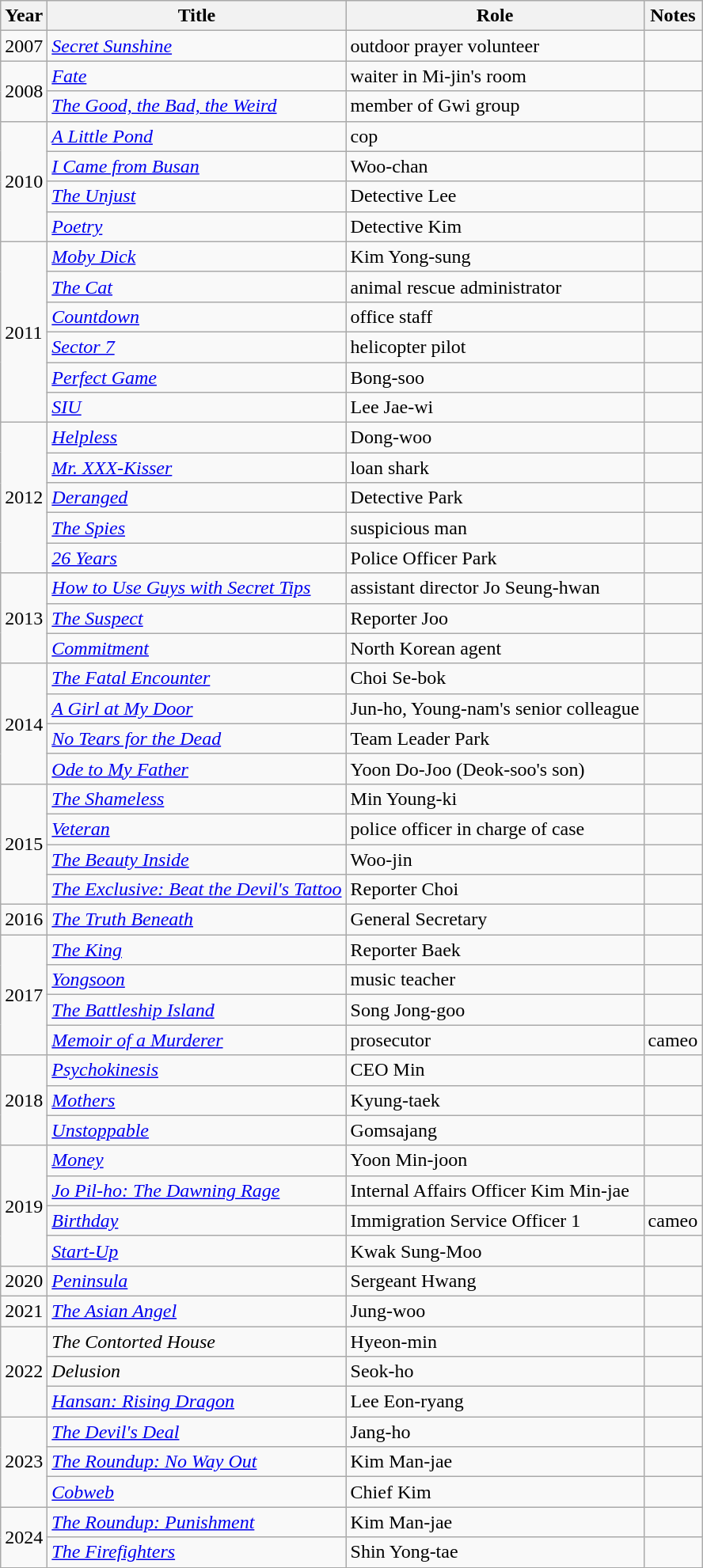<table class="wikitable sortable">
<tr>
<th>Year</th>
<th>Title</th>
<th>Role</th>
<th class="unsortable">Notes</th>
</tr>
<tr>
<td>2007</td>
<td><em><a href='#'>Secret Sunshine</a></em></td>
<td>outdoor prayer volunteer</td>
<td></td>
</tr>
<tr>
<td rowspan=2>2008</td>
<td><em><a href='#'>Fate</a></em></td>
<td>waiter in Mi-jin's room</td>
<td></td>
</tr>
<tr>
<td><em><a href='#'>The Good, the Bad, the Weird</a></em></td>
<td>member of Gwi group</td>
<td></td>
</tr>
<tr>
<td rowspan=4>2010</td>
<td><em><a href='#'>A Little Pond</a></em></td>
<td>cop</td>
<td></td>
</tr>
<tr>
<td><em><a href='#'>I Came from Busan</a></em></td>
<td>Woo-chan</td>
<td></td>
</tr>
<tr>
<td><em><a href='#'>The Unjust</a></em></td>
<td>Detective Lee</td>
<td></td>
</tr>
<tr>
<td><em><a href='#'>Poetry</a></em></td>
<td>Detective Kim</td>
<td></td>
</tr>
<tr>
<td rowspan=6>2011</td>
<td><em><a href='#'>Moby Dick</a></em></td>
<td>Kim Yong-sung</td>
<td></td>
</tr>
<tr>
<td><em><a href='#'>The Cat</a></em></td>
<td>animal rescue administrator</td>
<td></td>
</tr>
<tr>
<td><em><a href='#'>Countdown</a></em></td>
<td>office staff</td>
<td></td>
</tr>
<tr>
<td><em><a href='#'>Sector 7</a></em></td>
<td>helicopter pilot</td>
<td></td>
</tr>
<tr>
<td><em><a href='#'>Perfect Game</a></em></td>
<td>Bong-soo</td>
<td></td>
</tr>
<tr>
<td><em><a href='#'>SIU</a></em></td>
<td>Lee Jae-wi</td>
<td></td>
</tr>
<tr>
<td rowspan=5>2012</td>
<td><em><a href='#'>Helpless</a></em></td>
<td>Dong-woo</td>
<td></td>
</tr>
<tr>
<td><em><a href='#'>Mr. XXX-Kisser</a></em></td>
<td>loan shark</td>
<td></td>
</tr>
<tr>
<td><em><a href='#'>Deranged</a></em></td>
<td>Detective Park</td>
<td></td>
</tr>
<tr>
<td><em><a href='#'>The Spies</a></em></td>
<td>suspicious man</td>
<td></td>
</tr>
<tr>
<td><em><a href='#'>26 Years</a></em></td>
<td>Police Officer Park</td>
<td></td>
</tr>
<tr>
<td rowspan=3>2013</td>
<td><em><a href='#'>How to Use Guys with Secret Tips</a></em></td>
<td>assistant director Jo Seung-hwan</td>
<td></td>
</tr>
<tr>
<td><em><a href='#'>The Suspect</a></em></td>
<td>Reporter Joo</td>
<td></td>
</tr>
<tr>
<td><em><a href='#'>Commitment</a></em></td>
<td>North Korean agent</td>
<td></td>
</tr>
<tr>
<td rowspan=4>2014</td>
<td><em><a href='#'>The Fatal Encounter</a></em></td>
<td>Choi Se-bok</td>
<td></td>
</tr>
<tr>
<td><em><a href='#'>A Girl at My Door</a></em></td>
<td>Jun-ho, Young-nam's senior colleague</td>
<td></td>
</tr>
<tr>
<td><em><a href='#'>No Tears for the Dead</a></em></td>
<td>Team Leader Park</td>
<td></td>
</tr>
<tr>
<td><em><a href='#'>Ode to My Father</a></em></td>
<td>Yoon Do-Joo (Deok-soo's son)</td>
<td></td>
</tr>
<tr>
<td rowspan=4>2015</td>
<td><em><a href='#'>The Shameless</a></em></td>
<td>Min Young-ki</td>
<td></td>
</tr>
<tr>
<td><em><a href='#'>Veteran</a></em></td>
<td>police officer in charge of case</td>
<td></td>
</tr>
<tr>
<td><em><a href='#'>The Beauty Inside</a></em></td>
<td>Woo-jin</td>
<td></td>
</tr>
<tr>
<td><em><a href='#'>The Exclusive: Beat the Devil's Tattoo</a></em></td>
<td>Reporter Choi</td>
<td></td>
</tr>
<tr>
<td>2016</td>
<td><em><a href='#'>The Truth Beneath</a></em></td>
<td>General Secretary</td>
<td></td>
</tr>
<tr>
<td rowspan=4>2017</td>
<td><em><a href='#'>The King</a></em></td>
<td>Reporter Baek</td>
<td></td>
</tr>
<tr>
<td><em><a href='#'>Yongsoon</a></em></td>
<td>music teacher</td>
<td></td>
</tr>
<tr>
<td><em><a href='#'>The Battleship Island</a></em></td>
<td>Song Jong-goo</td>
<td></td>
</tr>
<tr>
<td><em><a href='#'>Memoir of a Murderer</a></em></td>
<td>prosecutor</td>
<td>cameo</td>
</tr>
<tr>
<td rowspan=3>2018</td>
<td><em><a href='#'>Psychokinesis</a></em></td>
<td>CEO Min</td>
<td></td>
</tr>
<tr>
<td><em><a href='#'>Mothers</a></em></td>
<td>Kyung-taek</td>
<td></td>
</tr>
<tr>
<td><em><a href='#'>Unstoppable</a></em></td>
<td>Gomsajang</td>
<td></td>
</tr>
<tr>
<td rowspan=4>2019</td>
<td><em><a href='#'>Money</a></em></td>
<td>Yoon Min-joon</td>
<td></td>
</tr>
<tr>
<td><em><a href='#'>Jo Pil-ho: The Dawning Rage</a></em></td>
<td>Internal Affairs Officer Kim Min-jae</td>
<td></td>
</tr>
<tr>
<td><em><a href='#'>Birthday</a></em></td>
<td>Immigration Service Officer 1</td>
<td>cameo</td>
</tr>
<tr>
<td><em><a href='#'>Start-Up</a></em></td>
<td>Kwak Sung-Moo</td>
<td></td>
</tr>
<tr>
<td>2020</td>
<td><em><a href='#'>Peninsula</a></em></td>
<td>Sergeant Hwang</td>
<td></td>
</tr>
<tr>
<td>2021</td>
<td><em><a href='#'>The Asian Angel</a></em></td>
<td>Jung-woo</td>
<td></td>
</tr>
<tr>
<td rowspan=3>2022</td>
<td><em>The Contorted House</em></td>
<td>Hyeon-min</td>
<td></td>
</tr>
<tr>
<td><em>Delusion</em></td>
<td>Seok-ho</td>
<td></td>
</tr>
<tr>
<td><em><a href='#'>Hansan: Rising Dragon</a></em></td>
<td>Lee Eon-ryang</td>
<td></td>
</tr>
<tr>
<td rowspan="3">2023</td>
<td><em><a href='#'>The Devil's Deal</a></em></td>
<td>Jang-ho</td>
<td></td>
</tr>
<tr>
<td><em><a href='#'>The Roundup: No Way Out</a></em></td>
<td>Kim Man-jae</td>
<td></td>
</tr>
<tr>
<td><em><a href='#'>Cobweb</a></em></td>
<td>Chief Kim</td>
<td></td>
</tr>
<tr>
<td rowspan="2">2024</td>
<td><em><a href='#'>The Roundup: Punishment</a></em></td>
<td>Kim Man-jae</td>
<td></td>
</tr>
<tr>
<td><em><a href='#'>The Firefighters</a></em></td>
<td>Shin Yong-tae</td>
<td></td>
</tr>
</table>
